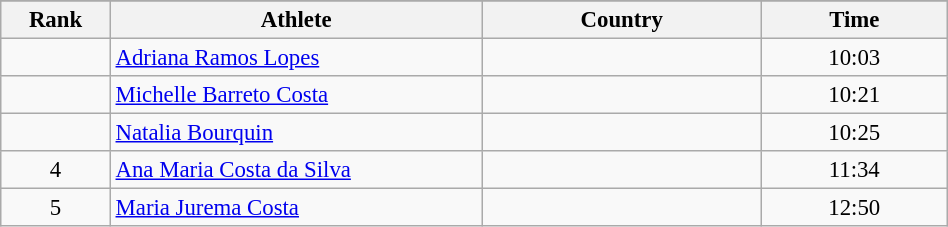<table class="wikitable sortable" style=" text-align:center; font-size:95%;" width="50%">
<tr>
</tr>
<tr>
<th width=5%>Rank</th>
<th width=20%>Athlete</th>
<th width=15%>Country</th>
<th width=10%>Time</th>
</tr>
<tr>
<td align=center></td>
<td align=left><a href='#'>Adriana Ramos Lopes</a></td>
<td align=left></td>
<td>10:03</td>
</tr>
<tr>
<td align=center></td>
<td align=left><a href='#'>Michelle Barreto Costa</a></td>
<td align=left></td>
<td>10:21</td>
</tr>
<tr>
<td align=center></td>
<td align=left><a href='#'>Natalia Bourquin</a></td>
<td align=left></td>
<td>10:25</td>
</tr>
<tr>
<td align=center>4</td>
<td align=left><a href='#'>Ana Maria Costa da Silva</a></td>
<td align=left></td>
<td>11:34</td>
</tr>
<tr>
<td align=center>5</td>
<td align=left><a href='#'>Maria Jurema Costa</a></td>
<td align=left></td>
<td>12:50</td>
</tr>
</table>
